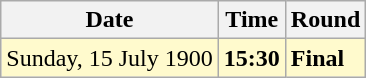<table class="wikitable">
<tr>
<th>Date</th>
<th>Time</th>
<th>Round</th>
</tr>
<tr style=background:lemonchiffon>
<td>Sunday, 15 July 1900</td>
<td><strong>15:30</strong></td>
<td><strong>Final</strong></td>
</tr>
</table>
